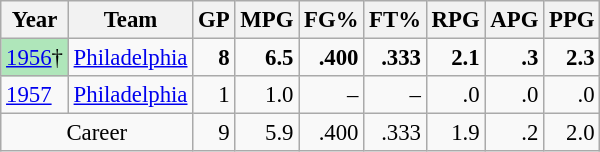<table class="wikitable sortable" style="font-size:95%; text-align:right;">
<tr>
<th>Year</th>
<th>Team</th>
<th>GP</th>
<th>MPG</th>
<th>FG%</th>
<th>FT%</th>
<th>RPG</th>
<th>APG</th>
<th>PPG</th>
</tr>
<tr>
<td style="text-align:left;background:#afe6ba;"><a href='#'>1956</a>†</td>
<td style="text-align:left;"><a href='#'>Philadelphia</a></td>
<td><strong>8</strong></td>
<td><strong>6.5</strong></td>
<td><strong>.400</strong></td>
<td><strong>.333</strong></td>
<td><strong>2.1</strong></td>
<td><strong>.3</strong></td>
<td><strong>2.3</strong></td>
</tr>
<tr>
<td style="text-align:left;"><a href='#'>1957</a></td>
<td style="text-align:left;"><a href='#'>Philadelphia</a></td>
<td>1</td>
<td>1.0</td>
<td>–</td>
<td>–</td>
<td>.0</td>
<td>.0</td>
<td>.0</td>
</tr>
<tr class="sortbottom">
<td style="text-align:center;" colspan="2">Career</td>
<td>9</td>
<td>5.9</td>
<td>.400</td>
<td>.333</td>
<td>1.9</td>
<td>.2</td>
<td>2.0</td>
</tr>
</table>
